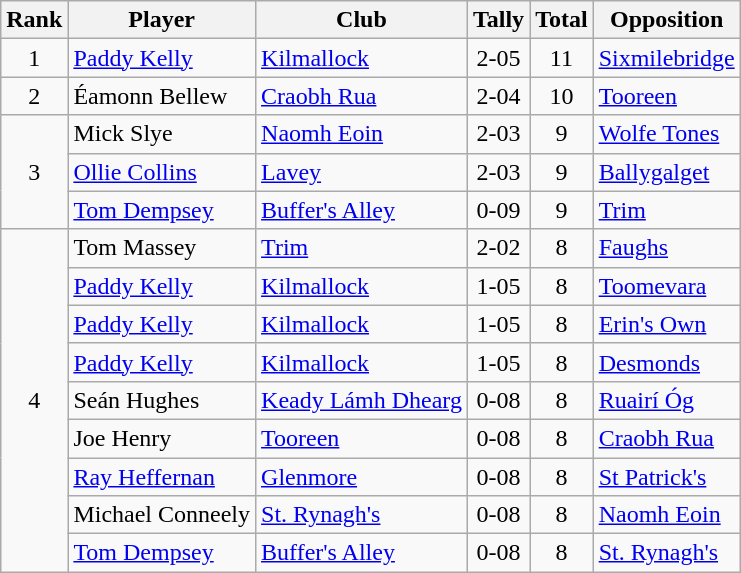<table class="wikitable">
<tr>
<th>Rank</th>
<th>Player</th>
<th>Club</th>
<th>Tally</th>
<th>Total</th>
<th>Opposition</th>
</tr>
<tr>
<td rowspan="1" style="text-align:center;">1</td>
<td><a href='#'>Paddy Kelly</a></td>
<td><a href='#'>Kilmallock</a></td>
<td align=center>2-05</td>
<td align=center>11</td>
<td><a href='#'>Sixmilebridge</a></td>
</tr>
<tr>
<td rowspan="1" style="text-align:center;">2</td>
<td>Éamonn Bellew</td>
<td><a href='#'>Craobh Rua</a></td>
<td align=center>2-04</td>
<td align=center>10</td>
<td><a href='#'>Tooreen</a></td>
</tr>
<tr>
<td rowspan="3" style="text-align:center;">3</td>
<td>Mick Slye</td>
<td><a href='#'>Naomh Eoin</a></td>
<td align=center>2-03</td>
<td align=center>9</td>
<td><a href='#'>Wolfe Tones</a></td>
</tr>
<tr>
<td><a href='#'>Ollie Collins</a></td>
<td><a href='#'>Lavey</a></td>
<td align=center>2-03</td>
<td align=center>9</td>
<td><a href='#'>Ballygalget</a></td>
</tr>
<tr>
<td><a href='#'>Tom Dempsey</a></td>
<td><a href='#'>Buffer's Alley</a></td>
<td align=center>0-09</td>
<td align=center>9</td>
<td><a href='#'>Trim</a></td>
</tr>
<tr>
<td rowspan="9" style="text-align:center;">4</td>
<td>Tom Massey</td>
<td><a href='#'>Trim</a></td>
<td align=center>2-02</td>
<td align=center>8</td>
<td><a href='#'>Faughs</a></td>
</tr>
<tr>
<td><a href='#'>Paddy Kelly</a></td>
<td><a href='#'>Kilmallock</a></td>
<td align=center>1-05</td>
<td align=center>8</td>
<td><a href='#'>Toomevara</a></td>
</tr>
<tr>
<td><a href='#'>Paddy Kelly</a></td>
<td><a href='#'>Kilmallock</a></td>
<td align=center>1-05</td>
<td align=center>8</td>
<td><a href='#'>Erin's Own</a></td>
</tr>
<tr>
<td><a href='#'>Paddy Kelly</a></td>
<td><a href='#'>Kilmallock</a></td>
<td align=center>1-05</td>
<td align=center>8</td>
<td><a href='#'>Desmonds</a></td>
</tr>
<tr>
<td>Seán Hughes</td>
<td><a href='#'>Keady Lámh Dhearg</a></td>
<td align=center>0-08</td>
<td align=center>8</td>
<td><a href='#'>Ruairí Óg</a></td>
</tr>
<tr>
<td>Joe Henry</td>
<td><a href='#'>Tooreen</a></td>
<td align=center>0-08</td>
<td align=center>8</td>
<td><a href='#'>Craobh Rua</a></td>
</tr>
<tr>
<td><a href='#'>Ray Heffernan</a></td>
<td><a href='#'>Glenmore</a></td>
<td align=center>0-08</td>
<td align=center>8</td>
<td><a href='#'>St Patrick's</a></td>
</tr>
<tr>
<td>Michael Conneely</td>
<td><a href='#'>St. Rynagh's</a></td>
<td align=center>0-08</td>
<td align=center>8</td>
<td><a href='#'>Naomh Eoin</a></td>
</tr>
<tr>
<td><a href='#'>Tom Dempsey</a></td>
<td><a href='#'>Buffer's Alley</a></td>
<td align=center>0-08</td>
<td align=center>8</td>
<td><a href='#'>St. Rynagh's</a></td>
</tr>
</table>
